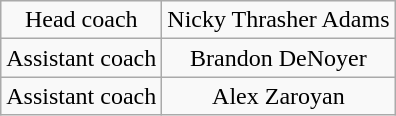<table class="wikitable" style="text-align: center;">
<tr>
<td>Head coach</td>
<td>Nicky Thrasher Adams</td>
</tr>
<tr>
<td>Assistant coach</td>
<td>Brandon DeNoyer</td>
</tr>
<tr>
<td>Assistant coach</td>
<td>Alex Zaroyan</td>
</tr>
</table>
